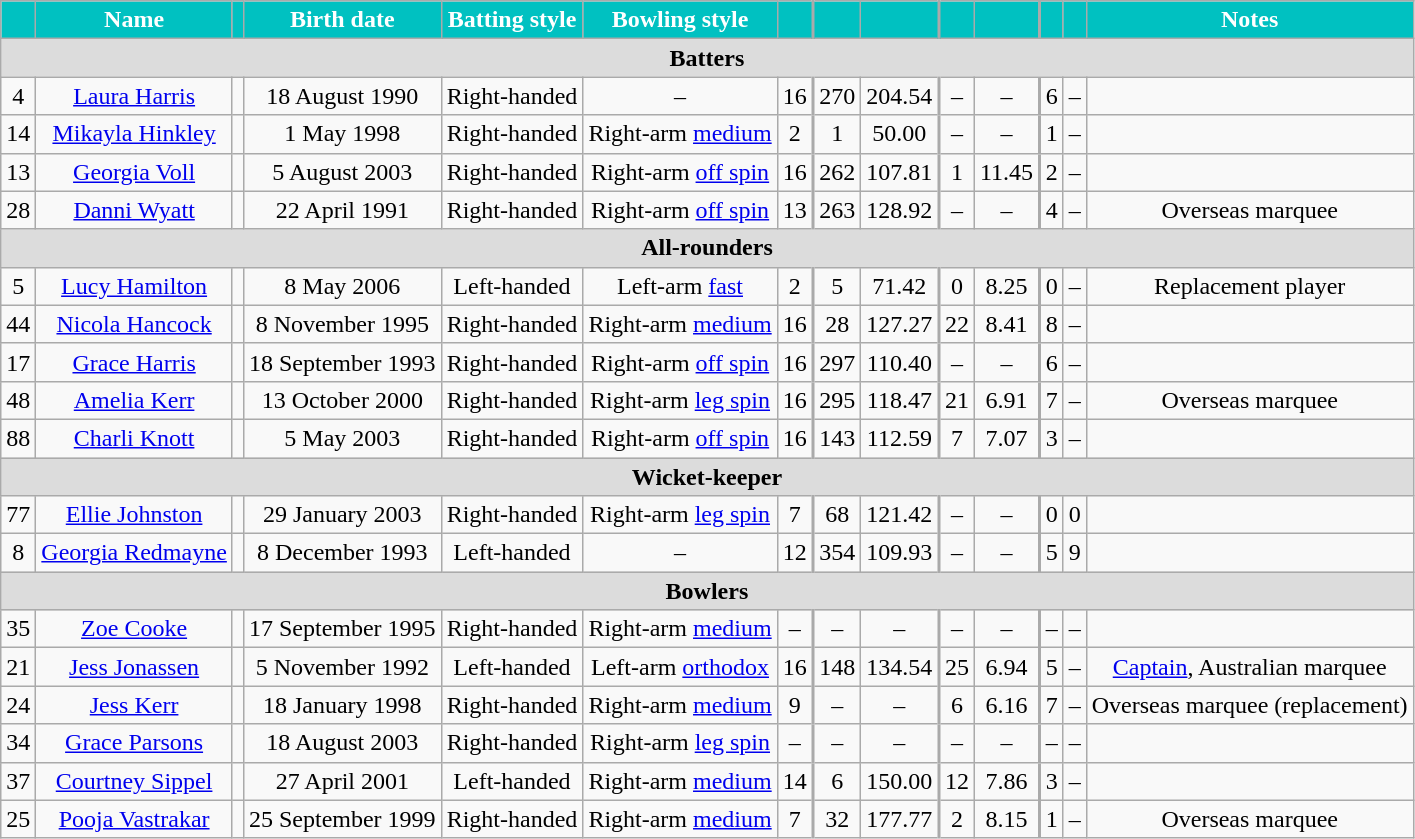<table class="wikitable">
<tr>
<th style="background:#00C1C1; color:white"></th>
<th style="background:#00C1C1; color:white">Name</th>
<th style="background:#00C1C1; color:white"></th>
<th style="background:#00C1C1; color:white">Birth date</th>
<th style="background:#00C1C1; color:white">Batting style</th>
<th style="background:#00C1C1; color:white">Bowling style</th>
<th style="background:#00C1C1; color:white;"></th>
<th style="background:#00C1C1; color:white; border-left-width: 2px;"></th>
<th style="background:#00C1C1; color:white;"></th>
<th style="background:#00C1C1; color:white; border-left-width: 2px;"></th>
<th style="background:#00C1C1; color:white;"></th>
<th style="background:#00C1C1; color:white; border-left-width: 2px;"></th>
<th style="background:#00C1C1; color:white;"></th>
<th style="background:#00C1C1; color:white">Notes</th>
</tr>
<tr>
<th colspan="14" style="background: #DCDCDC" align="center">Batters</th>
</tr>
<tr align="center">
<td>4</td>
<td><a href='#'>Laura Harris</a></td>
<td></td>
<td>18 August 1990</td>
<td>Right-handed</td>
<td>–</td>
<td>16</td>
<td style="border-left-width: 2px">270</td>
<td>204.54</td>
<td style="border-left-width: 2px">–</td>
<td>–</td>
<td style="border-left-width: 2px">6</td>
<td>–</td>
<td></td>
</tr>
<tr align="center">
<td>14</td>
<td><a href='#'>Mikayla Hinkley</a></td>
<td></td>
<td>1 May 1998</td>
<td>Right-handed</td>
<td>Right-arm <a href='#'>medium</a></td>
<td>2</td>
<td style="border-left-width: 2px">1</td>
<td>50.00</td>
<td style="border-left-width: 2px">–</td>
<td>–</td>
<td style="border-left-width: 2px">1</td>
<td>–</td>
<td></td>
</tr>
<tr align="center">
<td>13</td>
<td><a href='#'>Georgia Voll</a></td>
<td></td>
<td>5 August 2003</td>
<td>Right-handed</td>
<td>Right-arm <a href='#'>off spin</a></td>
<td>16</td>
<td style="border-left-width: 2px">262</td>
<td>107.81</td>
<td style="border-left-width: 2px">1</td>
<td>11.45</td>
<td style="border-left-width: 2px">2</td>
<td>–</td>
<td></td>
</tr>
<tr align="center">
<td>28</td>
<td><a href='#'>Danni Wyatt</a></td>
<td></td>
<td>22 April 1991</td>
<td>Right-handed</td>
<td>Right-arm <a href='#'>off spin</a></td>
<td>13</td>
<td style="border-left-width: 2px">263</td>
<td>128.92</td>
<td style="border-left-width: 2px">–</td>
<td>–</td>
<td style="border-left-width: 2px">4</td>
<td>–</td>
<td>Overseas marquee</td>
</tr>
<tr>
<th colspan="14" style="background: #DCDCDC" align="center">All-rounders</th>
</tr>
<tr align="center">
<td>5</td>
<td><a href='#'>Lucy Hamilton</a></td>
<td></td>
<td>8 May 2006</td>
<td>Left-handed</td>
<td>Left-arm <a href='#'>fast</a></td>
<td>2</td>
<td style="border-left-width: 2px">5</td>
<td>71.42</td>
<td style="border-left-width: 2px">0</td>
<td>8.25</td>
<td style="border-left-width: 2px">0</td>
<td>–</td>
<td>Replacement player</td>
</tr>
<tr align="center">
<td>44</td>
<td><a href='#'>Nicola Hancock</a></td>
<td></td>
<td>8 November 1995</td>
<td>Right-handed</td>
<td>Right-arm <a href='#'>medium</a></td>
<td>16</td>
<td style="border-left-width: 2px">28</td>
<td>127.27</td>
<td style="border-left-width: 2px">22</td>
<td>8.41</td>
<td style="border-left-width: 2px">8</td>
<td>–</td>
<td></td>
</tr>
<tr align="center">
<td>17</td>
<td><a href='#'>Grace Harris</a></td>
<td></td>
<td>18 September 1993</td>
<td>Right-handed</td>
<td>Right-arm <a href='#'>off spin</a></td>
<td>16</td>
<td style="border-left-width: 2px">297</td>
<td>110.40</td>
<td style="border-left-width: 2px">–</td>
<td>–</td>
<td style="border-left-width: 2px">6</td>
<td>–</td>
<td></td>
</tr>
<tr align="center">
<td>48</td>
<td><a href='#'>Amelia Kerr</a></td>
<td></td>
<td>13 October 2000</td>
<td>Right-handed</td>
<td>Right-arm <a href='#'>leg spin</a></td>
<td>16</td>
<td style="border-left-width: 2px">295</td>
<td>118.47</td>
<td style="border-left-width: 2px">21</td>
<td>6.91</td>
<td style="border-left-width: 2px">7</td>
<td>–</td>
<td>Overseas marquee</td>
</tr>
<tr align="center">
<td>88</td>
<td><a href='#'>Charli Knott</a></td>
<td></td>
<td>5 May 2003</td>
<td>Right-handed</td>
<td>Right-arm <a href='#'>off spin</a></td>
<td>16</td>
<td style="border-left-width: 2px">143</td>
<td>112.59</td>
<td style="border-left-width: 2px">7</td>
<td>7.07</td>
<td style="border-left-width: 2px">3</td>
<td>–</td>
<td></td>
</tr>
<tr>
<th colspan="14" style="background: #DCDCDC" align="center">Wicket-keeper</th>
</tr>
<tr align="center">
<td>77</td>
<td><a href='#'>Ellie Johnston</a></td>
<td></td>
<td>29 January 2003</td>
<td>Right-handed</td>
<td>Right-arm <a href='#'>leg spin</a></td>
<td>7</td>
<td style="border-left-width: 2px">68</td>
<td>121.42</td>
<td style="border-left-width: 2px">–</td>
<td>–</td>
<td style="border-left-width: 2px">0</td>
<td>0</td>
<td></td>
</tr>
<tr align="center">
<td>8</td>
<td><a href='#'>Georgia Redmayne</a></td>
<td></td>
<td>8 December 1993</td>
<td>Left-handed</td>
<td>–</td>
<td>12</td>
<td style="border-left-width: 2px">354</td>
<td>109.93</td>
<td style="border-left-width: 2px">–</td>
<td>–</td>
<td style="border-left-width: 2px">5</td>
<td>9</td>
<td></td>
</tr>
<tr>
<th colspan="14" style="background: #DCDCDC" align="center">Bowlers</th>
</tr>
<tr align="center">
<td>35</td>
<td><a href='#'>Zoe Cooke</a></td>
<td></td>
<td>17 September 1995</td>
<td>Right-handed</td>
<td>Right-arm <a href='#'>medium</a></td>
<td>–</td>
<td style="border-left-width: 2px">–</td>
<td>–</td>
<td style="border-left-width: 2px">–</td>
<td>–</td>
<td style="border-left-width: 2px">–</td>
<td>–</td>
<td></td>
</tr>
<tr align="center">
<td>21</td>
<td><a href='#'>Jess Jonassen</a></td>
<td></td>
<td>5 November 1992</td>
<td>Left-handed</td>
<td>Left-arm <a href='#'>orthodox</a></td>
<td>16</td>
<td style="border-left-width: 2px">148</td>
<td>134.54</td>
<td style="border-left-width: 2px">25</td>
<td>6.94</td>
<td style="border-left-width: 2px">5</td>
<td>–</td>
<td><a href='#'>Captain</a>, Australian marquee</td>
</tr>
<tr align="center">
<td>24</td>
<td><a href='#'>Jess Kerr</a></td>
<td></td>
<td>18 January 1998</td>
<td>Right-handed</td>
<td>Right-arm <a href='#'>medium</a></td>
<td>9</td>
<td style="border-left-width: 2px">–</td>
<td>–</td>
<td style="border-left-width: 2px">6</td>
<td>6.16</td>
<td style="border-left-width: 2px">7</td>
<td>–</td>
<td>Overseas marquee (replacement)</td>
</tr>
<tr align="center">
<td>34</td>
<td><a href='#'>Grace Parsons</a></td>
<td></td>
<td>18 August 2003</td>
<td>Right-handed</td>
<td>Right-arm <a href='#'>leg spin</a></td>
<td>–</td>
<td style="border-left-width: 2px">–</td>
<td>–</td>
<td style="border-left-width: 2px">–</td>
<td>–</td>
<td style="border-left-width: 2px">–</td>
<td>–</td>
<td></td>
</tr>
<tr align="center">
<td>37</td>
<td><a href='#'>Courtney Sippel</a></td>
<td></td>
<td>27 April 2001</td>
<td>Left-handed</td>
<td>Right-arm <a href='#'>medium</a></td>
<td>14</td>
<td style="border-left-width: 2px">6</td>
<td>150.00</td>
<td style="border-left-width: 2px">12</td>
<td>7.86</td>
<td style="border-left-width: 2px">3</td>
<td>–</td>
<td></td>
</tr>
<tr align="center">
<td>25</td>
<td><a href='#'>Pooja Vastrakar</a></td>
<td></td>
<td>25 September 1999</td>
<td>Right-handed</td>
<td>Right-arm <a href='#'>medium</a></td>
<td>7</td>
<td style="border-left-width: 2px">32</td>
<td>177.77</td>
<td style="border-left-width: 2px">2</td>
<td>8.15</td>
<td style="border-left-width: 2px">1</td>
<td>–</td>
<td>Overseas marquee</td>
</tr>
</table>
